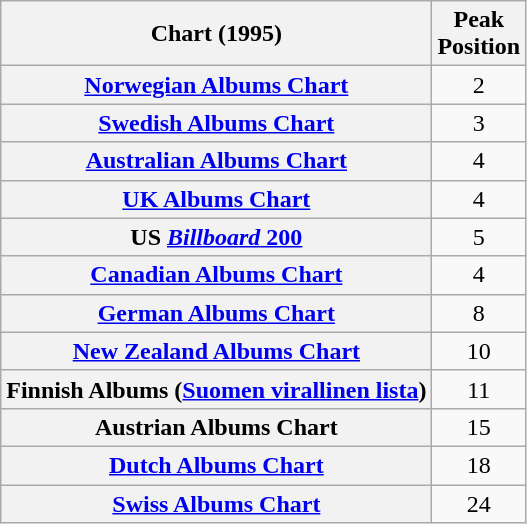<table class="wikitable sortable plainrowheaders">
<tr>
<th scope="col">Chart (1995)</th>
<th scope="col">Peak<br>Position</th>
</tr>
<tr>
<th scope="row"><a href='#'>Norwegian Albums Chart</a></th>
<td style="text-align:center;">2</td>
</tr>
<tr>
<th scope="row"><a href='#'>Swedish Albums Chart</a></th>
<td style="text-align:center;">3</td>
</tr>
<tr>
<th scope="row"><a href='#'>Australian Albums Chart</a></th>
<td style="text-align:center;">4</td>
</tr>
<tr>
<th scope="row"><a href='#'>UK Albums Chart</a></th>
<td style="text-align:center;">4</td>
</tr>
<tr>
<th scope="row">US <a href='#'><em>Billboard</em> 200</a></th>
<td style="text-align:center;">5</td>
</tr>
<tr>
<th scope="row"><a href='#'>Canadian Albums Chart</a></th>
<td style="text-align:center;">4</td>
</tr>
<tr>
<th scope="row"><a href='#'>German Albums Chart</a></th>
<td style="text-align:center;">8</td>
</tr>
<tr>
<th scope="row"><a href='#'>New Zealand Albums Chart</a></th>
<td style="text-align:center;">10</td>
</tr>
<tr>
<th scope="row">Finnish Albums (<a href='#'>Suomen virallinen lista</a>)</th>
<td style="text-align:center;">11</td>
</tr>
<tr>
<th scope="row">Austrian Albums Chart</th>
<td style="text-align:center;">15</td>
</tr>
<tr>
<th scope="row"><a href='#'>Dutch Albums Chart</a></th>
<td style="text-align:center;">18</td>
</tr>
<tr>
<th scope="row"><a href='#'>Swiss Albums Chart</a></th>
<td style="text-align:center;">24</td>
</tr>
</table>
